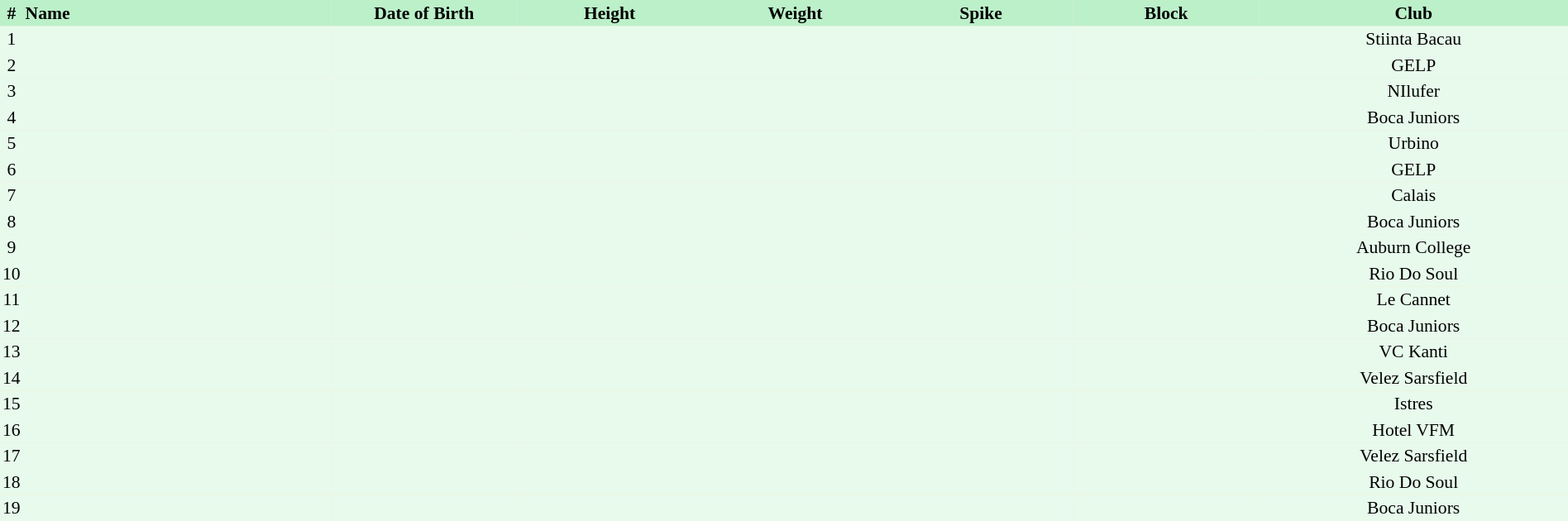<table border=0 cellpadding=2 cellspacing=0  |- bgcolor=#FFECCE style="text-align:center; font-size:90%; width:100%">
<tr bgcolor=#BBF0C9>
<th>#</th>
<th align=left width=20%>Name</th>
<th width=12%>Date of Birth</th>
<th width=12%>Height</th>
<th width=12%>Weight</th>
<th width=12%>Spike</th>
<th width=12%>Block</th>
<th width=20%>Club</th>
</tr>
<tr bgcolor=#E7FAEC>
<td>1</td>
<td align=left></td>
<td align=right></td>
<td></td>
<td></td>
<td></td>
<td></td>
<td>Stiinta Bacau</td>
</tr>
<tr bgcolor=#E7FAEC>
<td>2</td>
<td align=left></td>
<td align=right></td>
<td></td>
<td></td>
<td></td>
<td></td>
<td>GELP</td>
</tr>
<tr bgcolor=#E7FAEC>
<td>3</td>
<td align=left></td>
<td align=right></td>
<td></td>
<td></td>
<td></td>
<td></td>
<td>NIlufer</td>
</tr>
<tr bgcolor=#E7FAEC>
<td>4</td>
<td align=left></td>
<td align=right></td>
<td></td>
<td></td>
<td></td>
<td></td>
<td>Boca Juniors</td>
</tr>
<tr bgcolor=#E7FAEC>
<td>5</td>
<td align=left></td>
<td align=right></td>
<td></td>
<td></td>
<td></td>
<td></td>
<td>Urbino</td>
</tr>
<tr bgcolor=#E7FAEC>
<td>6</td>
<td align=left></td>
<td align=right></td>
<td></td>
<td></td>
<td></td>
<td></td>
<td>GELP</td>
</tr>
<tr bgcolor=#E7FAEC>
<td>7</td>
<td align=left></td>
<td align=right></td>
<td></td>
<td></td>
<td></td>
<td></td>
<td>Calais</td>
</tr>
<tr bgcolor=#E7FAEC>
<td>8</td>
<td align=left></td>
<td align=right></td>
<td></td>
<td></td>
<td></td>
<td></td>
<td>Boca Juniors</td>
</tr>
<tr bgcolor=#E7FAEC>
<td>9</td>
<td align=left></td>
<td align=right></td>
<td></td>
<td></td>
<td></td>
<td></td>
<td>Auburn College</td>
</tr>
<tr bgcolor=#E7FAEC>
<td>10</td>
<td align=left></td>
<td align=right></td>
<td></td>
<td></td>
<td></td>
<td></td>
<td>Rio Do Soul</td>
</tr>
<tr bgcolor=#E7FAEC>
<td>11</td>
<td align=left></td>
<td align=right></td>
<td></td>
<td></td>
<td></td>
<td></td>
<td>Le Cannet</td>
</tr>
<tr bgcolor=#E7FAEC>
<td>12</td>
<td align=left></td>
<td align=right></td>
<td></td>
<td></td>
<td></td>
<td></td>
<td>Boca Juniors</td>
</tr>
<tr bgcolor=#E7FAEC>
<td>13</td>
<td align=left></td>
<td align=right></td>
<td></td>
<td></td>
<td></td>
<td></td>
<td>VC Kanti</td>
</tr>
<tr bgcolor=#E7FAEC>
<td>14</td>
<td align=left></td>
<td align=right></td>
<td></td>
<td></td>
<td></td>
<td></td>
<td>Velez Sarsfield</td>
</tr>
<tr bgcolor=#E7FAEC>
<td>15</td>
<td align=left></td>
<td align=right></td>
<td></td>
<td></td>
<td></td>
<td></td>
<td>Istres</td>
</tr>
<tr bgcolor=#E7FAEC>
<td>16</td>
<td align=left></td>
<td align=right></td>
<td></td>
<td></td>
<td></td>
<td></td>
<td>Hotel VFM</td>
</tr>
<tr bgcolor=#E7FAEC>
<td>17</td>
<td align=left></td>
<td align=right></td>
<td></td>
<td></td>
<td></td>
<td></td>
<td>Velez Sarsfield</td>
</tr>
<tr bgcolor=#E7FAEC>
<td>18</td>
<td align=left></td>
<td align=right></td>
<td></td>
<td></td>
<td></td>
<td></td>
<td>Rio Do Soul</td>
</tr>
<tr bgcolor=#E7FAEC>
<td>19</td>
<td align=left></td>
<td align=right></td>
<td></td>
<td></td>
<td></td>
<td></td>
<td>Boca Juniors</td>
</tr>
</table>
